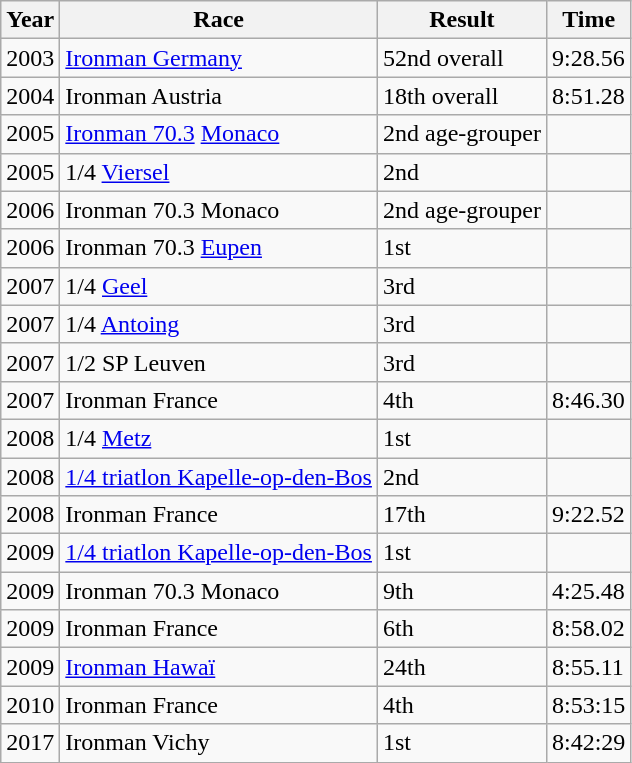<table class="wikitable">
<tr>
<th>Year</th>
<th>Race</th>
<th>Result</th>
<th>Time</th>
</tr>
<tr>
<td>2003</td>
<td><a href='#'>Ironman Germany</a></td>
<td>52nd overall</td>
<td>9:28.56</td>
</tr>
<tr>
<td>2004</td>
<td>Ironman Austria</td>
<td>18th overall</td>
<td>8:51.28</td>
</tr>
<tr>
<td>2005</td>
<td><a href='#'>Ironman 70.3</a> <a href='#'>Monaco</a></td>
<td>2nd age-grouper</td>
<td></td>
</tr>
<tr>
<td>2005</td>
<td>1/4 <a href='#'>Viersel</a></td>
<td>2nd</td>
<td></td>
</tr>
<tr>
<td>2006</td>
<td>Ironman 70.3 Monaco</td>
<td>2nd age-grouper</td>
<td></td>
</tr>
<tr>
<td>2006</td>
<td>Ironman 70.3 <a href='#'>Eupen</a></td>
<td>1st</td>
<td></td>
</tr>
<tr>
<td>2007</td>
<td>1/4 <a href='#'>Geel</a></td>
<td>3rd</td>
<td></td>
</tr>
<tr>
<td>2007</td>
<td>1/4 <a href='#'>Antoing</a></td>
<td>3rd</td>
<td></td>
</tr>
<tr>
<td>2007</td>
<td>1/2 SP Leuven</td>
<td>3rd</td>
<td></td>
</tr>
<tr>
<td>2007</td>
<td>Ironman France</td>
<td>4th</td>
<td>8:46.30</td>
</tr>
<tr>
<td>2008</td>
<td>1/4 <a href='#'>Metz</a></td>
<td>1st</td>
<td></td>
</tr>
<tr>
<td>2008</td>
<td><a href='#'>1/4 triatlon Kapelle-op-den-Bos</a></td>
<td>2nd</td>
<td></td>
</tr>
<tr>
<td>2008</td>
<td>Ironman France</td>
<td>17th</td>
<td>9:22.52</td>
</tr>
<tr>
<td>2009</td>
<td><a href='#'>1/4 triatlon Kapelle-op-den-Bos</a></td>
<td>1st</td>
<td></td>
</tr>
<tr>
<td>2009</td>
<td>Ironman 70.3 Monaco</td>
<td>9th</td>
<td>4:25.48</td>
</tr>
<tr>
<td>2009</td>
<td>Ironman France</td>
<td>6th</td>
<td>8:58.02</td>
</tr>
<tr>
<td>2009</td>
<td><a href='#'>Ironman Hawaï</a></td>
<td>24th</td>
<td>8:55.11</td>
</tr>
<tr>
<td>2010</td>
<td>Ironman France</td>
<td>4th</td>
<td>8:53:15</td>
</tr>
<tr>
<td>2017</td>
<td>Ironman Vichy</td>
<td>1st</td>
<td>8:42:29</td>
</tr>
</table>
